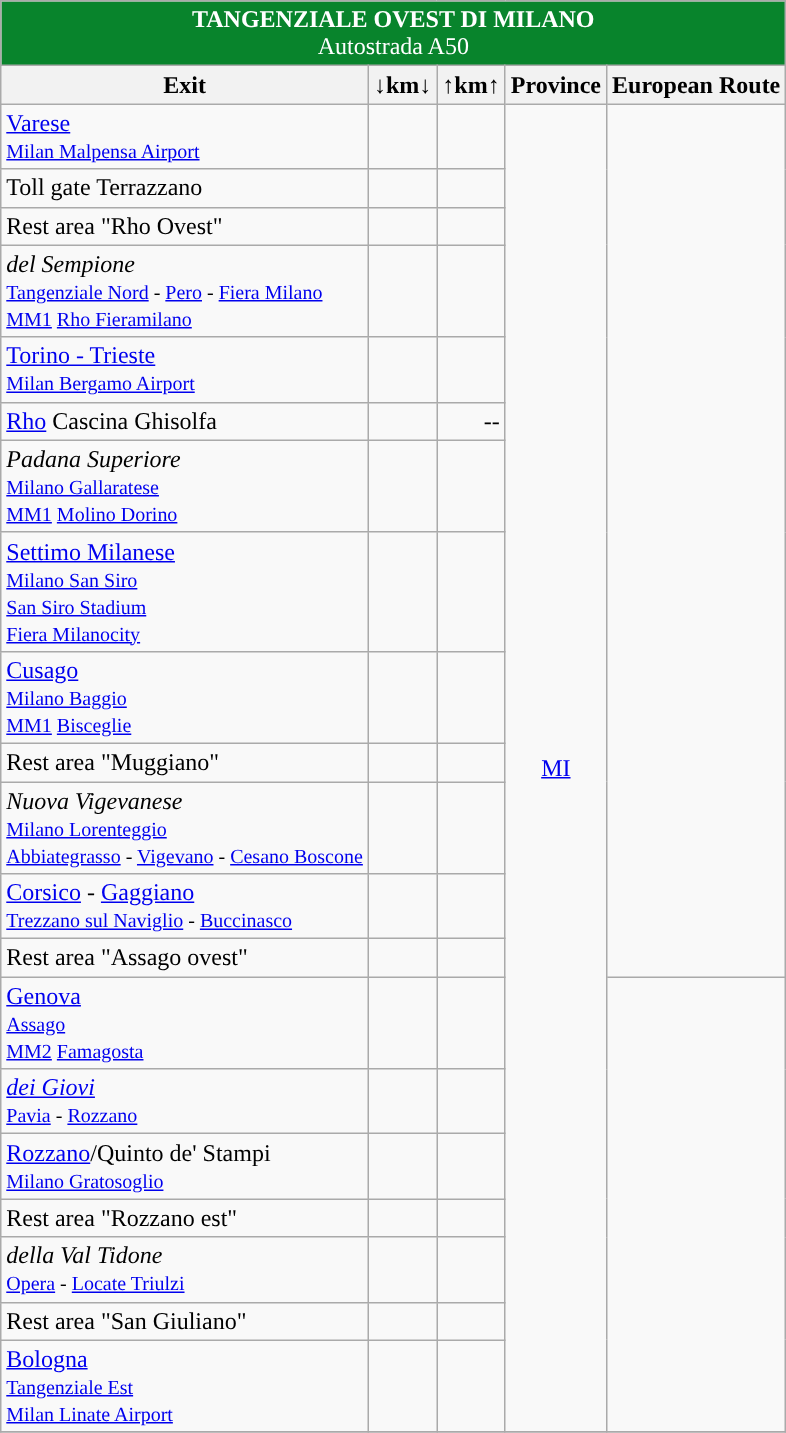<table class="wikitable">
<tr align="center" bgcolor="08842C" style="color: white;">
<td colspan="5"><strong> TANGENZIALE OVEST DI MILANO</strong><br>Autostrada A50</td>
</tr>
<tr>
<th style="text-align:center;"><strong>Exit</strong></th>
<th style="text-align:center;"><strong>↓km↓</strong></th>
<th style="text-align:center;"><strong>↑km↑</strong></th>
<th align="center"><strong>Province</strong></th>
<th align="center"><strong>European Route</strong></th>
</tr>
<tr>
<td>  <a href='#'>Varese</a><br><small> <a href='#'>Milan Malpensa Airport</a></small></td>
<td align="right"></td>
<td align="right"></td>
<td align="center" rowspan=20><a href='#'>MI</a></td>
<td align="center" rowspan=13><br></td>
</tr>
<tr>
<td> Toll gate Terrazzano</td>
<td align="right"></td>
<td align="right"></td>
</tr>
<tr>
<td> Rest area "Rho Ovest"</td>
<td align="right"></td>
<td align="right"></td>
</tr>
<tr>
<td> <em>del Sempione</em><br><small> <a href='#'>Tangenziale Nord</a> - <a href='#'>Pero</a> -  <a href='#'>Fiera Milano</a></small><br><small> <a href='#'>MM1</a> <a href='#'>Rho Fieramilano</a></small></td>
<td align="right"></td>
<td align="right"></td>
</tr>
<tr>
<td>  <a href='#'>Torino - Trieste</a><br><small> <a href='#'>Milan Bergamo Airport</a></small></td>
<td align="right"></td>
<td align="right"></td>
</tr>
<tr>
<td> <a href='#'>Rho</a> Cascina Ghisolfa</td>
<td align="right"></td>
<td align="right">--</td>
</tr>
<tr>
<td>  <em>Padana Superiore</em><br><small> <a href='#'>Milano Gallaratese</a><br> <a href='#'>MM1</a> <a href='#'>Molino Dorino</a></small></td>
<td align="right"></td>
<td align="right"></td>
</tr>
<tr>
<td> <a href='#'>Settimo Milanese</a><br><small> <a href='#'>Milano San Siro</a><br> <a href='#'>San Siro Stadium</a><br> <a href='#'>Fiera Milanocity</a></small></td>
<td align="right"></td>
<td align="right"></td>
</tr>
<tr>
<td>  <a href='#'>Cusago</a><br><small> <a href='#'>Milano Baggio</a><br> <a href='#'>MM1</a> <a href='#'>Bisceglie</a></small></td>
<td align="right"></td>
<td align="right"></td>
</tr>
<tr>
<td> Rest area "Muggiano"</td>
<td align="right"></td>
<td align="right"></td>
</tr>
<tr>
<td>  <em>Nuova Vigevanese</em><br><small> <a href='#'>Milano Lorenteggio</a></small><br><small><a href='#'>Abbiategrasso</a> - <a href='#'>Vigevano</a> - <a href='#'>Cesano Boscone</a></small></td>
<td align="right"></td>
<td align="right"></td>
</tr>
<tr>
<td>  <a href='#'>Corsico</a> - <a href='#'>Gaggiano</a><br><small><a href='#'>Trezzano sul Naviglio</a> - <a href='#'>Buccinasco</a></small></td>
<td align="right"></td>
<td align="right"></td>
</tr>
<tr>
<td> Rest area "Assago ovest"</td>
<td align="right"></td>
<td align="right"></td>
</tr>
<tr>
<td>  <a href='#'>Genova</a><br><small><a href='#'>Assago</a><br> <a href='#'>MM2</a> <a href='#'>Famagosta</a></small></td>
<td align="right"></td>
<td align="right"></td>
<td align="center" rowspan=7></td>
</tr>
<tr>
<td>  <em><a href='#'>dei Giovi</a></em><br><small> <a href='#'>Pavia</a> - <a href='#'>Rozzano</a></small></td>
<td align="right"></td>
<td align="right"></td>
</tr>
<tr>
<td> <a href='#'>Rozzano</a>/Quinto de' Stampi<br><small> <a href='#'>Milano Gratosoglio</a></small><br></td>
<td align="right"></td>
<td align="right"></td>
</tr>
<tr>
<td> Rest area "Rozzano est"</td>
<td align="right"></td>
<td align="right"></td>
</tr>
<tr>
<td>  <em>della Val Tidone</em><br><small><a href='#'>Opera</a> - <a href='#'>Locate Triulzi</a></small></td>
<td align="right"></td>
<td align="right"></td>
</tr>
<tr>
<td> Rest area "San Giuliano"</td>
<td align="right"></td>
<td align="right"></td>
</tr>
<tr>
<td>  <a href='#'>Bologna</a><br> <small><a href='#'>Tangenziale Est</a></small><br><small> <a href='#'>Milan Linate Airport</a></small></td>
<td align="right"></td>
<td align="right"></td>
</tr>
<tr>
</tr>
</table>
